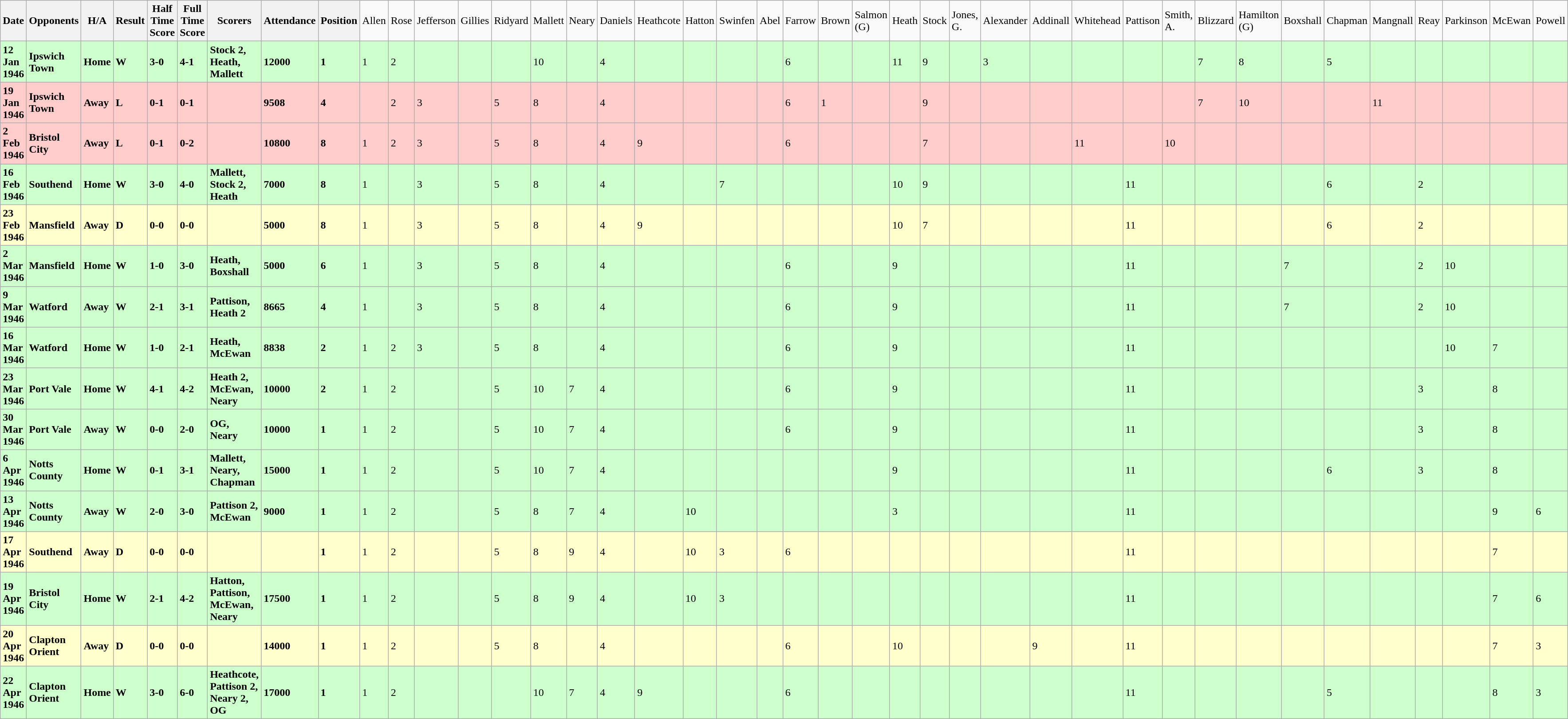<table class="wikitable">
<tr>
<th><strong>Date</strong></th>
<th><strong>Opponents</strong></th>
<th><strong>H/A</strong></th>
<th><strong>Result</strong></th>
<th><strong>Half Time Score</strong></th>
<th><strong>Full Time Score</strong></th>
<th><strong>Scorers</strong></th>
<th><strong>Attendance</strong></th>
<th><strong>Position</strong></th>
<td>Allen</td>
<td>Rose</td>
<td>Jefferson</td>
<td>Gillies</td>
<td>Ridyard</td>
<td>Mallett</td>
<td>Neary</td>
<td>Daniels</td>
<td>Heathcote</td>
<td>Hatton</td>
<td>Swinfen</td>
<td>Abel</td>
<td>Farrow</td>
<td>Brown</td>
<td>Salmon (G)</td>
<td>Heath</td>
<td>Stock</td>
<td>Jones, G.</td>
<td>Alexander</td>
<td>Addinall</td>
<td>Whitehead</td>
<td>Pattison</td>
<td>Smith, A.</td>
<td>Blizzard</td>
<td>Hamilton (G)</td>
<td>Boxshall</td>
<td>Chapman</td>
<td>Mangnall</td>
<td>Reay</td>
<td>Parkinson</td>
<td>McEwan</td>
<td>Powell</td>
</tr>
<tr bgcolor="#CCFFCC">
<td><strong>12 Jan 1946</strong></td>
<td><strong>Ipswich Town</strong></td>
<td><strong>Home</strong></td>
<td><strong>W</strong></td>
<td><strong>3-0</strong></td>
<td><strong>4-1</strong></td>
<td><strong>Stock 2, Heath, Mallett</strong></td>
<td><strong>12000</strong></td>
<td><strong>1</strong></td>
<td>1</td>
<td>2</td>
<td></td>
<td></td>
<td></td>
<td>10</td>
<td></td>
<td>4</td>
<td></td>
<td></td>
<td></td>
<td></td>
<td>6</td>
<td></td>
<td></td>
<td>11</td>
<td>9</td>
<td></td>
<td>3</td>
<td></td>
<td></td>
<td></td>
<td></td>
<td>7</td>
<td>8</td>
<td></td>
<td>5</td>
<td></td>
<td></td>
<td></td>
<td></td>
<td></td>
</tr>
<tr bgcolor="#FFCCCC">
<td><strong>19 Jan 1946</strong></td>
<td><strong>Ipswich Town</strong></td>
<td><strong>Away</strong></td>
<td><strong>L</strong></td>
<td><strong>0-1</strong></td>
<td><strong>0-1</strong></td>
<td></td>
<td><strong>9508</strong></td>
<td><strong>4</strong></td>
<td></td>
<td>2</td>
<td>3</td>
<td></td>
<td>5</td>
<td>8</td>
<td></td>
<td>4</td>
<td></td>
<td></td>
<td></td>
<td></td>
<td>6</td>
<td>1</td>
<td></td>
<td></td>
<td>9</td>
<td></td>
<td></td>
<td></td>
<td></td>
<td></td>
<td></td>
<td>7</td>
<td>10</td>
<td></td>
<td></td>
<td>11</td>
<td></td>
<td></td>
<td></td>
<td></td>
</tr>
<tr bgcolor="#FFCCCC">
<td><strong>2 Feb 1946</strong></td>
<td><strong>Bristol City</strong></td>
<td><strong>Away</strong></td>
<td><strong>L</strong></td>
<td><strong>0-1</strong></td>
<td><strong>0-2</strong></td>
<td></td>
<td><strong>10800</strong></td>
<td><strong>8</strong></td>
<td>1</td>
<td>2</td>
<td>3</td>
<td></td>
<td>5</td>
<td>8</td>
<td></td>
<td>4</td>
<td>9</td>
<td></td>
<td></td>
<td></td>
<td>6</td>
<td></td>
<td></td>
<td></td>
<td>7</td>
<td></td>
<td></td>
<td></td>
<td>11</td>
<td></td>
<td>10</td>
<td></td>
<td></td>
<td></td>
<td></td>
<td></td>
<td></td>
<td></td>
<td></td>
<td></td>
</tr>
<tr bgcolor="#CCFFCC">
<td><strong>16 Feb 1946</strong></td>
<td><strong>Southend</strong></td>
<td><strong>Home</strong></td>
<td><strong>W</strong></td>
<td><strong>3-0</strong></td>
<td><strong>4-0</strong></td>
<td><strong>Mallett, Stock 2, Heath</strong></td>
<td><strong>7000</strong></td>
<td><strong>8</strong></td>
<td>1</td>
<td></td>
<td>3</td>
<td></td>
<td>5</td>
<td>8</td>
<td></td>
<td>4</td>
<td></td>
<td></td>
<td>7</td>
<td></td>
<td></td>
<td></td>
<td></td>
<td>10</td>
<td>9</td>
<td></td>
<td></td>
<td></td>
<td></td>
<td>11</td>
<td></td>
<td></td>
<td></td>
<td></td>
<td>6</td>
<td></td>
<td>2</td>
<td></td>
<td></td>
<td></td>
</tr>
<tr bgcolor="#FFFFCC">
<td><strong>23 Feb 1946</strong></td>
<td><strong>Mansfield</strong></td>
<td><strong>Away</strong></td>
<td><strong>D</strong></td>
<td><strong>0-0</strong></td>
<td><strong>0-0</strong></td>
<td></td>
<td><strong>5000</strong></td>
<td><strong>8</strong></td>
<td>1</td>
<td></td>
<td>3</td>
<td></td>
<td>5</td>
<td>8</td>
<td></td>
<td>4</td>
<td>9</td>
<td></td>
<td></td>
<td></td>
<td></td>
<td></td>
<td></td>
<td>10</td>
<td>7</td>
<td></td>
<td></td>
<td></td>
<td></td>
<td>11</td>
<td></td>
<td></td>
<td></td>
<td></td>
<td>6</td>
<td></td>
<td>2</td>
<td></td>
<td></td>
<td></td>
</tr>
<tr bgcolor="#CCFFCC">
<td><strong>2 Mar 1946</strong></td>
<td><strong>Mansfield</strong></td>
<td><strong>Home</strong></td>
<td><strong>W</strong></td>
<td><strong>1-0</strong></td>
<td><strong>3-0</strong></td>
<td><strong>Heath, Boxshall</strong></td>
<td><strong>5000</strong></td>
<td><strong>6</strong></td>
<td>1</td>
<td></td>
<td>3</td>
<td></td>
<td>5</td>
<td>8</td>
<td></td>
<td>4</td>
<td></td>
<td></td>
<td></td>
<td></td>
<td>6</td>
<td></td>
<td></td>
<td>9</td>
<td></td>
<td></td>
<td></td>
<td></td>
<td></td>
<td>11</td>
<td></td>
<td></td>
<td></td>
<td>7</td>
<td></td>
<td></td>
<td>2</td>
<td>10</td>
<td></td>
<td></td>
</tr>
<tr bgcolor="#CCFFCC">
<td><strong>9 Mar 1946</strong></td>
<td><strong>Watford</strong></td>
<td><strong>Away</strong></td>
<td><strong>W</strong></td>
<td><strong>2-1</strong></td>
<td><strong>3-1</strong></td>
<td><strong>Pattison, Heath 2</strong></td>
<td><strong>8665</strong></td>
<td><strong>4</strong></td>
<td>1</td>
<td></td>
<td>3</td>
<td></td>
<td>5</td>
<td>8</td>
<td></td>
<td>4</td>
<td></td>
<td></td>
<td></td>
<td></td>
<td>6</td>
<td></td>
<td></td>
<td>9</td>
<td></td>
<td></td>
<td></td>
<td></td>
<td></td>
<td>11</td>
<td></td>
<td></td>
<td></td>
<td>7</td>
<td></td>
<td></td>
<td>2</td>
<td>10</td>
<td></td>
<td></td>
</tr>
<tr bgcolor="#CCFFCC">
<td><strong>16 Mar 1946</strong></td>
<td><strong>Watford</strong></td>
<td><strong>Home</strong></td>
<td><strong>W</strong></td>
<td><strong>1-0</strong></td>
<td><strong>2-1</strong></td>
<td><strong>Heath, McEwan</strong></td>
<td><strong>8838</strong></td>
<td><strong>2</strong></td>
<td>1</td>
<td>2</td>
<td>3</td>
<td></td>
<td>5</td>
<td>8</td>
<td></td>
<td>4</td>
<td></td>
<td></td>
<td></td>
<td></td>
<td>6</td>
<td></td>
<td></td>
<td>9</td>
<td></td>
<td></td>
<td></td>
<td></td>
<td></td>
<td>11</td>
<td></td>
<td></td>
<td></td>
<td></td>
<td></td>
<td></td>
<td></td>
<td>10</td>
<td>7</td>
<td></td>
</tr>
<tr bgcolor="#CCFFCC">
<td><strong>23 Mar 1946</strong></td>
<td><strong>Port Vale</strong></td>
<td><strong>Home</strong></td>
<td><strong>W</strong></td>
<td><strong>4-1</strong></td>
<td><strong>4-2</strong></td>
<td><strong>Heath 2, McEwan, Neary</strong></td>
<td><strong>10000</strong></td>
<td><strong>2</strong></td>
<td>1</td>
<td>2</td>
<td></td>
<td></td>
<td>5</td>
<td>10</td>
<td>7</td>
<td>4</td>
<td></td>
<td></td>
<td></td>
<td></td>
<td>6</td>
<td></td>
<td></td>
<td>9</td>
<td></td>
<td></td>
<td></td>
<td></td>
<td></td>
<td>11</td>
<td></td>
<td></td>
<td></td>
<td></td>
<td></td>
<td></td>
<td>3</td>
<td></td>
<td>8</td>
<td></td>
</tr>
<tr bgcolor="#CCFFCC">
<td><strong>30 Mar 1946</strong></td>
<td><strong>Port Vale</strong></td>
<td><strong>Away</strong></td>
<td><strong>W</strong></td>
<td><strong>0-0</strong></td>
<td><strong>2-0</strong></td>
<td><strong>OG, Neary</strong></td>
<td><strong>10000</strong></td>
<td><strong>1</strong></td>
<td>1</td>
<td>2</td>
<td></td>
<td></td>
<td>5</td>
<td>10</td>
<td>7</td>
<td>4</td>
<td></td>
<td></td>
<td></td>
<td></td>
<td>6</td>
<td></td>
<td></td>
<td>9</td>
<td></td>
<td></td>
<td></td>
<td></td>
<td></td>
<td>11</td>
<td></td>
<td></td>
<td></td>
<td></td>
<td></td>
<td></td>
<td>3</td>
<td></td>
<td>8</td>
<td></td>
</tr>
<tr bgcolor="#CCFFCC">
<td><strong>6 Apr 1946</strong></td>
<td><strong>Notts County</strong></td>
<td><strong>Home</strong></td>
<td><strong>W</strong></td>
<td><strong>0-1</strong></td>
<td><strong>3-1</strong></td>
<td><strong>Mallett, Neary, Chapman</strong></td>
<td><strong>15000</strong></td>
<td><strong>1</strong></td>
<td>1</td>
<td>2</td>
<td></td>
<td></td>
<td>5</td>
<td>10</td>
<td>7</td>
<td>4</td>
<td></td>
<td></td>
<td></td>
<td></td>
<td></td>
<td></td>
<td></td>
<td>9</td>
<td></td>
<td></td>
<td></td>
<td></td>
<td></td>
<td>11</td>
<td></td>
<td></td>
<td></td>
<td></td>
<td>6</td>
<td></td>
<td>3</td>
<td></td>
<td>8</td>
<td></td>
</tr>
<tr bgcolor="#CCFFCC">
<td><strong>13 Apr 1946</strong></td>
<td><strong>Notts County</strong></td>
<td><strong>Away</strong></td>
<td><strong>W</strong></td>
<td><strong>2-0</strong></td>
<td><strong>3-0</strong></td>
<td><strong>Pattison 2, McEwan</strong></td>
<td><strong>9000</strong></td>
<td><strong>1</strong></td>
<td>1</td>
<td>2</td>
<td></td>
<td></td>
<td>5</td>
<td>8</td>
<td>7</td>
<td>4</td>
<td></td>
<td>10</td>
<td></td>
<td></td>
<td></td>
<td></td>
<td></td>
<td>3</td>
<td></td>
<td></td>
<td></td>
<td></td>
<td></td>
<td>11</td>
<td></td>
<td></td>
<td></td>
<td></td>
<td></td>
<td></td>
<td></td>
<td></td>
<td>9</td>
<td>6</td>
</tr>
<tr bgcolor="#FFFFCC">
<td><strong>17 Apr 1946</strong></td>
<td><strong>Southend</strong></td>
<td><strong>Away</strong></td>
<td><strong>D</strong></td>
<td><strong>0-0</strong></td>
<td><strong>0-0</strong></td>
<td></td>
<td></td>
<td><strong>1</strong></td>
<td>1</td>
<td>2</td>
<td></td>
<td></td>
<td>5</td>
<td>8</td>
<td>9</td>
<td>4</td>
<td></td>
<td>10</td>
<td>3</td>
<td></td>
<td>6</td>
<td></td>
<td></td>
<td></td>
<td></td>
<td></td>
<td></td>
<td></td>
<td></td>
<td>11</td>
<td></td>
<td></td>
<td></td>
<td></td>
<td></td>
<td></td>
<td></td>
<td></td>
<td>7</td>
<td></td>
</tr>
<tr bgcolor="#CCFFCC">
<td><strong>19 Apr 1946</strong></td>
<td><strong>Bristol City</strong></td>
<td><strong>Home</strong></td>
<td><strong>W</strong></td>
<td><strong>2-1</strong></td>
<td><strong>4-2</strong></td>
<td><strong>Hatton, Pattison, McEwan, Neary</strong></td>
<td><strong>17500</strong></td>
<td><strong>1</strong></td>
<td>1</td>
<td>2</td>
<td></td>
<td></td>
<td>5</td>
<td>8</td>
<td>9</td>
<td>4</td>
<td></td>
<td>10</td>
<td>3</td>
<td></td>
<td></td>
<td></td>
<td></td>
<td></td>
<td></td>
<td></td>
<td></td>
<td></td>
<td></td>
<td>11</td>
<td></td>
<td></td>
<td></td>
<td></td>
<td></td>
<td></td>
<td></td>
<td></td>
<td>7</td>
<td>6</td>
</tr>
<tr bgcolor="#FFFFCC">
<td><strong>20 Apr 1946</strong></td>
<td><strong>Clapton Orient</strong></td>
<td><strong>Away</strong></td>
<td><strong>D</strong></td>
<td><strong>0-0</strong></td>
<td><strong>0-0</strong></td>
<td></td>
<td><strong>14000</strong></td>
<td><strong>1</strong></td>
<td>1</td>
<td>2</td>
<td></td>
<td></td>
<td>5</td>
<td>8</td>
<td></td>
<td>4</td>
<td></td>
<td></td>
<td></td>
<td></td>
<td>6</td>
<td></td>
<td></td>
<td>10</td>
<td></td>
<td></td>
<td></td>
<td>9</td>
<td></td>
<td>11</td>
<td></td>
<td></td>
<td></td>
<td></td>
<td></td>
<td></td>
<td></td>
<td></td>
<td>7</td>
<td>3</td>
</tr>
<tr bgcolor="#CCFFCC">
<td><strong>22 Apr 1946</strong></td>
<td><strong>Clapton Orient</strong></td>
<td><strong>Home</strong></td>
<td><strong>W</strong></td>
<td><strong>3-0</strong></td>
<td><strong>6-0</strong></td>
<td><strong>Heathcote, Pattison 2, Neary 2, OG</strong></td>
<td><strong>17000</strong></td>
<td><strong>1</strong></td>
<td>1</td>
<td>2</td>
<td></td>
<td></td>
<td></td>
<td>10</td>
<td>7</td>
<td>4</td>
<td>9</td>
<td></td>
<td></td>
<td></td>
<td>6</td>
<td></td>
<td></td>
<td></td>
<td></td>
<td></td>
<td></td>
<td></td>
<td></td>
<td>11</td>
<td></td>
<td></td>
<td></td>
<td></td>
<td>5</td>
<td></td>
<td></td>
<td></td>
<td>8</td>
<td>3</td>
</tr>
</table>
